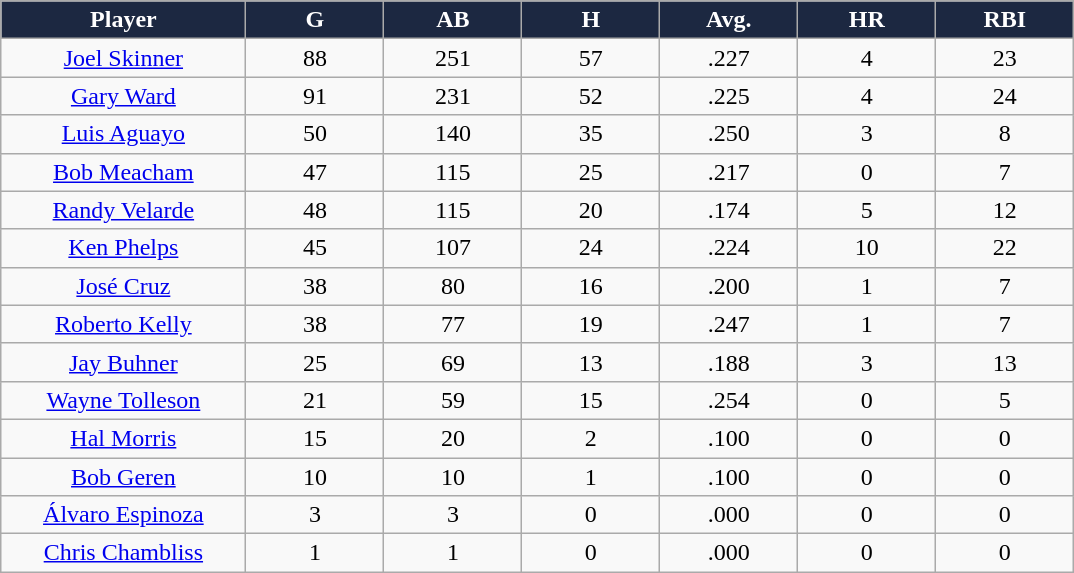<table class="wikitable sortable">
<tr>
<th style="background:#1c2841;color:white;" width="16%">Player</th>
<th style="background:#1c2841;color:white;" width="9%">G</th>
<th style="background:#1c2841;color:white;" width="9%">AB</th>
<th style="background:#1c2841;color:white;" width="9%">H</th>
<th style="background:#1c2841;color:white;" width="9%">Avg.</th>
<th style="background:#1c2841;color:white;" width="9%">HR</th>
<th style="background:#1c2841;color:white;" width="9%">RBI</th>
</tr>
<tr align="center">
<td><a href='#'>Joel Skinner</a></td>
<td>88</td>
<td>251</td>
<td>57</td>
<td>.227</td>
<td>4</td>
<td>23</td>
</tr>
<tr align="center">
<td><a href='#'>Gary Ward</a></td>
<td>91</td>
<td>231</td>
<td>52</td>
<td>.225</td>
<td>4</td>
<td>24</td>
</tr>
<tr align="center">
<td><a href='#'>Luis Aguayo</a></td>
<td>50</td>
<td>140</td>
<td>35</td>
<td>.250</td>
<td>3</td>
<td>8</td>
</tr>
<tr align="center">
<td><a href='#'>Bob Meacham</a></td>
<td>47</td>
<td>115</td>
<td>25</td>
<td>.217</td>
<td>0</td>
<td>7</td>
</tr>
<tr align="center">
<td><a href='#'>Randy Velarde</a></td>
<td>48</td>
<td>115</td>
<td>20</td>
<td>.174</td>
<td>5</td>
<td>12</td>
</tr>
<tr align="center">
<td><a href='#'>Ken Phelps</a></td>
<td>45</td>
<td>107</td>
<td>24</td>
<td>.224</td>
<td>10</td>
<td>22</td>
</tr>
<tr align="center">
<td><a href='#'>José Cruz</a></td>
<td>38</td>
<td>80</td>
<td>16</td>
<td>.200</td>
<td>1</td>
<td>7</td>
</tr>
<tr align="center">
<td><a href='#'>Roberto Kelly</a></td>
<td>38</td>
<td>77</td>
<td>19</td>
<td>.247</td>
<td>1</td>
<td>7</td>
</tr>
<tr align="center">
<td><a href='#'>Jay Buhner</a></td>
<td>25</td>
<td>69</td>
<td>13</td>
<td>.188</td>
<td>3</td>
<td>13</td>
</tr>
<tr align="center">
<td><a href='#'>Wayne Tolleson</a></td>
<td>21</td>
<td>59</td>
<td>15</td>
<td>.254</td>
<td>0</td>
<td>5</td>
</tr>
<tr align="center">
<td><a href='#'>Hal Morris</a></td>
<td>15</td>
<td>20</td>
<td>2</td>
<td>.100</td>
<td>0</td>
<td>0</td>
</tr>
<tr align="center">
<td><a href='#'>Bob Geren</a></td>
<td>10</td>
<td>10</td>
<td>1</td>
<td>.100</td>
<td>0</td>
<td>0</td>
</tr>
<tr align="center">
<td><a href='#'>Álvaro Espinoza</a></td>
<td>3</td>
<td>3</td>
<td>0</td>
<td>.000</td>
<td>0</td>
<td>0</td>
</tr>
<tr align="center">
<td><a href='#'>Chris Chambliss</a></td>
<td>1</td>
<td>1</td>
<td>0</td>
<td>.000</td>
<td>0</td>
<td>0</td>
</tr>
</table>
